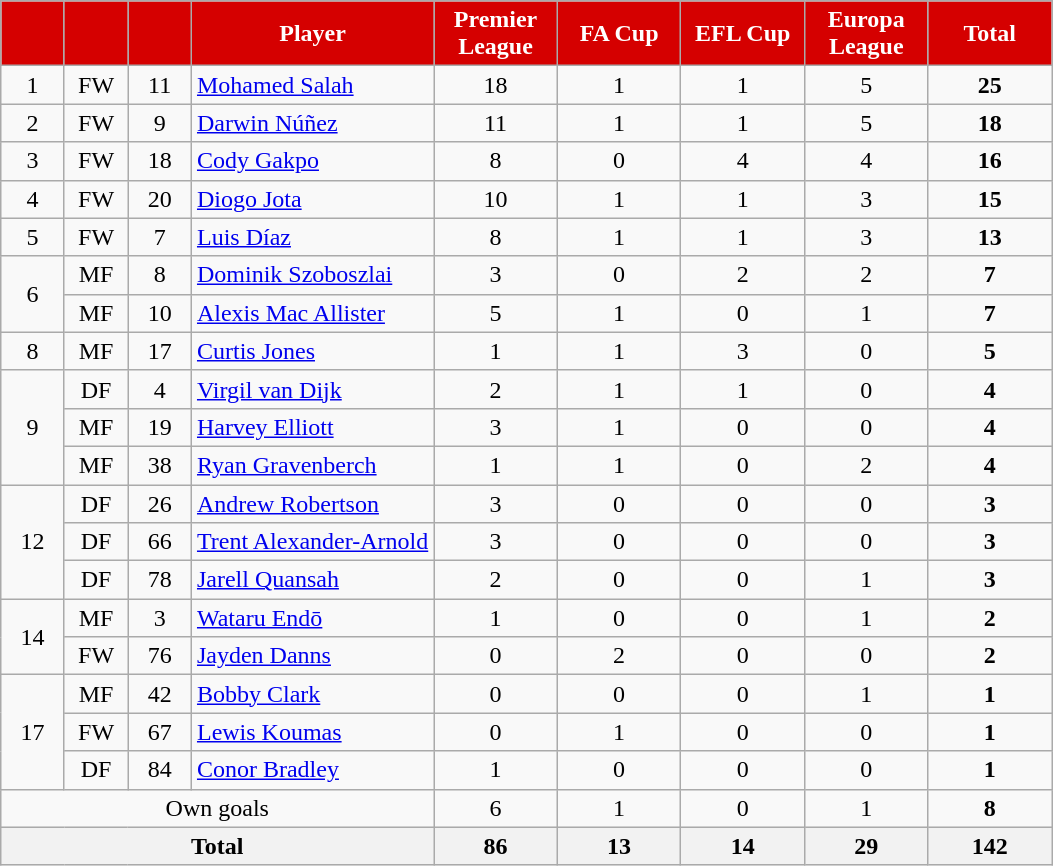<table class="wikitable sortable" style="text-align:center">
<tr>
<th style="background:#d50000;color:white;width:35px"></th>
<th style="background:#d50000;color:white;width:35px"></th>
<th style="background:#d50000;color:white;width:35px"></th>
<th style="background:#d50000;color:white">Player</th>
<th style="background:#d50000;color:white;width:75px">Premier League</th>
<th style="background:#d50000;color:white;width:75px">FA Cup</th>
<th style="background:#d50000;color:white;width:75px">EFL Cup</th>
<th style="background:#d50000;color:white;width:75px">Europa League</th>
<th style="background:#d50000;color:white;width:75px">Total</th>
</tr>
<tr>
<td>1</td>
<td>FW</td>
<td>11</td>
<td style="text-align:left"> <a href='#'>Mohamed Salah</a></td>
<td>18</td>
<td>1</td>
<td>1</td>
<td>5</td>
<td><strong>25</strong></td>
</tr>
<tr>
<td>2</td>
<td>FW</td>
<td>9</td>
<td style="text-align:left"> <a href='#'>Darwin Núñez</a></td>
<td>11</td>
<td>1</td>
<td>1</td>
<td>5</td>
<td><strong>18</strong></td>
</tr>
<tr>
<td>3</td>
<td>FW</td>
<td>18</td>
<td style="text-align:left;"> <a href='#'>Cody Gakpo</a></td>
<td>8</td>
<td>0</td>
<td>4</td>
<td>4</td>
<td><strong>16</strong></td>
</tr>
<tr>
<td>4</td>
<td>FW</td>
<td>20</td>
<td style="text-align:left"> <a href='#'>Diogo Jota</a></td>
<td>10</td>
<td>1</td>
<td>1</td>
<td>3</td>
<td><strong>15</strong></td>
</tr>
<tr>
<td>5</td>
<td>FW</td>
<td>7</td>
<td style="text-align:left"> <a href='#'>Luis Díaz</a></td>
<td>8</td>
<td>1</td>
<td>1</td>
<td>3</td>
<td><strong>13</strong></td>
</tr>
<tr>
<td rowspan=2>6</td>
<td>MF</td>
<td>8</td>
<td style="text-align:left"> <a href='#'>Dominik Szoboszlai</a></td>
<td>3</td>
<td>0</td>
<td>2</td>
<td>2</td>
<td><strong>7</strong></td>
</tr>
<tr>
<td>MF</td>
<td>10</td>
<td style="text-align:left;"> <a href='#'>Alexis Mac Allister</a></td>
<td>5</td>
<td>1</td>
<td>0</td>
<td>1</td>
<td><strong>7</strong></td>
</tr>
<tr>
<td>8</td>
<td>MF</td>
<td>17</td>
<td style="text-align:left;"> <a href='#'>Curtis Jones</a></td>
<td>1</td>
<td>1</td>
<td>3</td>
<td>0</td>
<td><strong>5</strong></td>
</tr>
<tr>
<td rowspan=3>9</td>
<td>DF</td>
<td>4</td>
<td style="text-align:left;"> <a href='#'>Virgil van Dijk</a></td>
<td>2</td>
<td>1</td>
<td>1</td>
<td>0</td>
<td><strong>4</strong></td>
</tr>
<tr>
<td>MF</td>
<td>19</td>
<td style="text-align:left;"> <a href='#'>Harvey Elliott</a></td>
<td>3</td>
<td>1</td>
<td>0</td>
<td>0</td>
<td><strong>4</strong></td>
</tr>
<tr>
<td>MF</td>
<td>38</td>
<td style="text-align:left;"> <a href='#'>Ryan Gravenberch</a></td>
<td>1</td>
<td>1</td>
<td>0</td>
<td>2</td>
<td><strong>4</strong></td>
</tr>
<tr>
<td rowspan=3>12</td>
<td>DF</td>
<td>26</td>
<td style="text-align:left;"> <a href='#'>Andrew Robertson</a></td>
<td>3</td>
<td>0</td>
<td>0</td>
<td>0</td>
<td><strong>3</strong></td>
</tr>
<tr>
<td>DF</td>
<td>66</td>
<td style="text-align:left;"> <a href='#'>Trent Alexander-Arnold</a></td>
<td>3</td>
<td>0</td>
<td>0</td>
<td>0</td>
<td><strong>3</strong></td>
</tr>
<tr>
<td>DF</td>
<td>78</td>
<td style="text-align:left;"> <a href='#'>Jarell Quansah</a></td>
<td>2</td>
<td>0</td>
<td>0</td>
<td>1</td>
<td><strong>3</strong></td>
</tr>
<tr>
<td rowspan=2>14</td>
<td>MF</td>
<td>3</td>
<td style="text-align:left;"> <a href='#'>Wataru Endō</a></td>
<td>1</td>
<td>0</td>
<td>0</td>
<td>1</td>
<td><strong>2</strong></td>
</tr>
<tr>
<td>FW</td>
<td>76</td>
<td style="text-align:left;"> <a href='#'>Jayden Danns</a></td>
<td>0</td>
<td>2</td>
<td>0</td>
<td>0</td>
<td><strong>2</strong></td>
</tr>
<tr>
<td rowspan=3>17</td>
<td>MF</td>
<td>42</td>
<td style="text-align:left;"> <a href='#'>Bobby Clark</a></td>
<td>0</td>
<td>0</td>
<td>0</td>
<td>1</td>
<td><strong>1</strong></td>
</tr>
<tr>
<td>FW</td>
<td>67</td>
<td style="text-align:left;"> <a href='#'>Lewis Koumas</a></td>
<td>0</td>
<td>1</td>
<td>0</td>
<td>0</td>
<td><strong>1</strong></td>
</tr>
<tr>
<td>DF</td>
<td>84</td>
<td style="text-align:left;"> <a href='#'>Conor Bradley</a></td>
<td>1</td>
<td>0</td>
<td>0</td>
<td>0</td>
<td><strong>1</strong></td>
</tr>
<tr>
<td colspan="4">Own goals</td>
<td>6</td>
<td>1</td>
<td>0</td>
<td>1</td>
<td><strong>8</strong></td>
</tr>
<tr class="sortbottom">
<th colspan="4">Total</th>
<th>86</th>
<th>13</th>
<th>14</th>
<th>29</th>
<th>142</th>
</tr>
</table>
